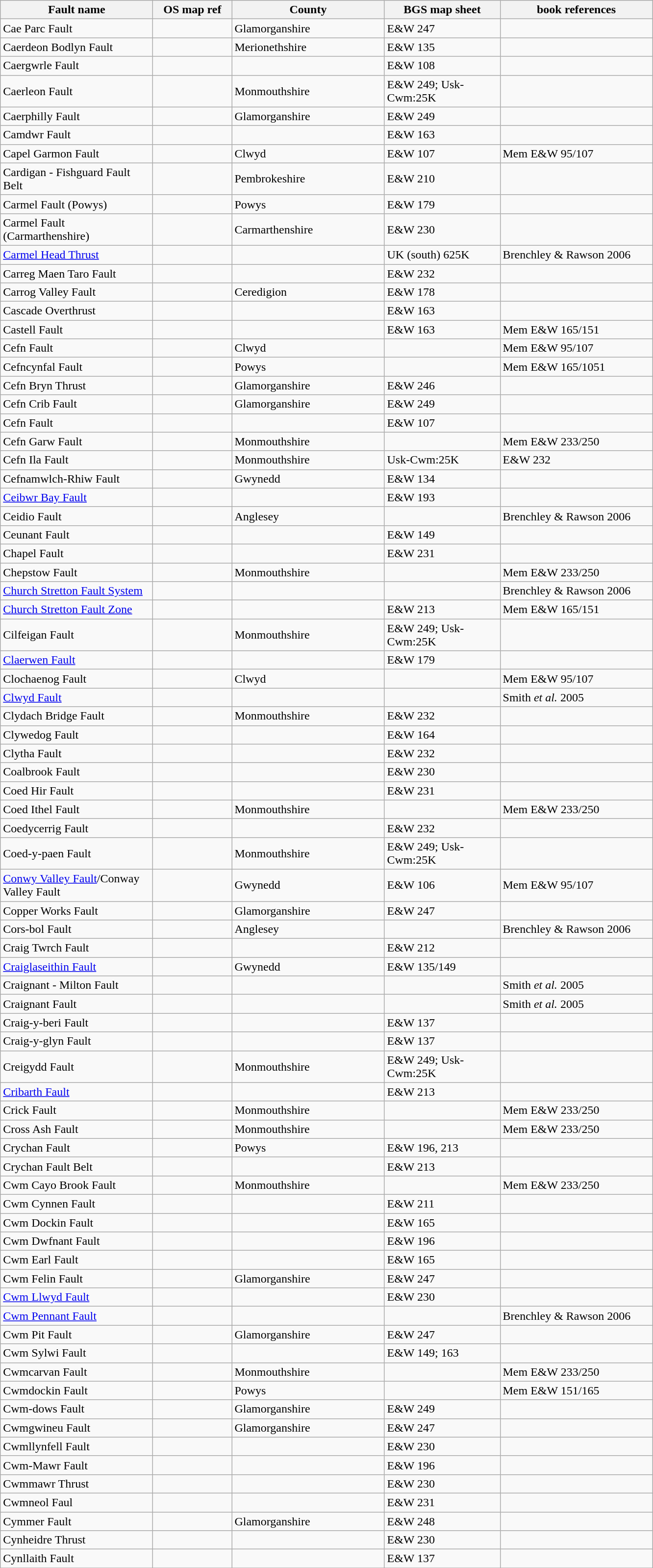<table class="wikitable">
<tr>
<th width="200pt">Fault name</th>
<th width="100pt">OS map ref</th>
<th width="200pt">County</th>
<th width="150pt">BGS map sheet</th>
<th width="200pt">book references</th>
</tr>
<tr>
<td>Cae Parc Fault</td>
<td></td>
<td>Glamorganshire</td>
<td>E&W 247</td>
<td></td>
</tr>
<tr>
<td>Caerdeon Bodlyn Fault</td>
<td></td>
<td>Merionethshire</td>
<td>E&W 135</td>
<td></td>
</tr>
<tr>
<td>Caergwrle Fault</td>
<td></td>
<td></td>
<td>E&W 108</td>
<td></td>
</tr>
<tr>
<td>Caerleon Fault</td>
<td></td>
<td>Monmouthshire</td>
<td>E&W 249; Usk-Cwm:25K</td>
<td></td>
</tr>
<tr>
<td>Caerphilly Fault</td>
<td></td>
<td>Glamorganshire</td>
<td>E&W 249</td>
<td></td>
</tr>
<tr>
<td>Camdwr Fault</td>
<td></td>
<td></td>
<td>E&W 163</td>
<td></td>
</tr>
<tr>
<td>Capel Garmon Fault</td>
<td></td>
<td>Clwyd</td>
<td>E&W 107</td>
<td>Mem E&W 95/107</td>
</tr>
<tr>
<td>Cardigan - Fishguard Fault Belt</td>
<td></td>
<td>Pembrokeshire</td>
<td>E&W 210</td>
<td></td>
</tr>
<tr>
<td>Carmel Fault (Powys)</td>
<td></td>
<td>Powys</td>
<td>E&W 179</td>
<td></td>
</tr>
<tr>
<td>Carmel Fault (Carmarthenshire)</td>
<td></td>
<td>Carmarthenshire</td>
<td>E&W 230</td>
<td></td>
</tr>
<tr>
<td><a href='#'>Carmel Head Thrust</a></td>
<td></td>
<td></td>
<td>UK (south) 625K</td>
<td>Brenchley & Rawson 2006</td>
</tr>
<tr>
<td>Carreg Maen Taro Fault</td>
<td></td>
<td></td>
<td>E&W 232</td>
<td></td>
</tr>
<tr>
<td>Carrog Valley Fault</td>
<td></td>
<td>Ceredigion</td>
<td>E&W 178</td>
<td></td>
</tr>
<tr>
<td>Cascade Overthrust</td>
<td></td>
<td></td>
<td>E&W 163</td>
<td></td>
</tr>
<tr>
<td>Castell Fault</td>
<td></td>
<td></td>
<td>E&W 163</td>
<td>Mem E&W 165/151</td>
</tr>
<tr>
<td>Cefn Fault</td>
<td></td>
<td>Clwyd</td>
<td></td>
<td>Mem E&W 95/107</td>
</tr>
<tr>
<td>Cefncynfal Fault</td>
<td></td>
<td>Powys</td>
<td></td>
<td>Mem E&W 165/1051</td>
</tr>
<tr>
<td>Cefn Bryn Thrust</td>
<td></td>
<td>Glamorganshire</td>
<td>E&W 246</td>
<td></td>
</tr>
<tr>
<td>Cefn Crib Fault</td>
<td></td>
<td>Glamorganshire</td>
<td>E&W 249</td>
<td></td>
</tr>
<tr>
<td>Cefn Fault</td>
<td></td>
<td></td>
<td>E&W 107</td>
<td></td>
</tr>
<tr>
<td>Cefn Garw Fault</td>
<td></td>
<td>Monmouthshire</td>
<td></td>
<td>Mem E&W 233/250</td>
</tr>
<tr>
<td>Cefn Ila Fault</td>
<td></td>
<td>Monmouthshire</td>
<td>Usk-Cwm:25K</td>
<td>E&W 232</td>
</tr>
<tr>
<td>Cefnamwlch-Rhiw Fault</td>
<td></td>
<td>Gwynedd</td>
<td>E&W 134</td>
<td></td>
</tr>
<tr>
<td><a href='#'>Ceibwr Bay Fault</a></td>
<td></td>
<td></td>
<td>E&W 193</td>
<td></td>
</tr>
<tr>
<td>Ceidio Fault</td>
<td></td>
<td>Anglesey</td>
<td></td>
<td>Brenchley & Rawson 2006</td>
</tr>
<tr>
<td>Ceunant Fault</td>
<td></td>
<td></td>
<td>E&W 149</td>
<td></td>
</tr>
<tr>
<td>Chapel Fault</td>
<td></td>
<td></td>
<td>E&W 231</td>
<td></td>
</tr>
<tr>
<td>Chepstow Fault</td>
<td></td>
<td>Monmouthshire</td>
<td></td>
<td>Mem E&W 233/250</td>
</tr>
<tr>
<td><a href='#'>Church Stretton Fault System</a></td>
<td></td>
<td></td>
<td></td>
<td>Brenchley & Rawson 2006</td>
</tr>
<tr>
<td><a href='#'>Church Stretton Fault Zone</a></td>
<td></td>
<td></td>
<td>E&W 213</td>
<td>Mem E&W 165/151</td>
</tr>
<tr>
<td>Cilfeigan Fault</td>
<td></td>
<td>Monmouthshire</td>
<td>E&W 249; Usk-Cwm:25K</td>
<td></td>
</tr>
<tr>
<td><a href='#'>Claerwen Fault</a></td>
<td></td>
<td></td>
<td>E&W 179</td>
<td></td>
</tr>
<tr>
<td>Clochaenog Fault</td>
<td></td>
<td>Clwyd</td>
<td></td>
<td>Mem E&W 95/107</td>
</tr>
<tr>
<td><a href='#'>Clwyd Fault</a></td>
<td></td>
<td></td>
<td></td>
<td>Smith <em>et al.</em> 2005</td>
</tr>
<tr>
<td>Clydach Bridge Fault</td>
<td></td>
<td>Monmouthshire</td>
<td>E&W 232</td>
<td></td>
</tr>
<tr>
<td>Clywedog Fault</td>
<td></td>
<td></td>
<td>E&W 164</td>
<td></td>
</tr>
<tr>
<td>Clytha Fault</td>
<td></td>
<td></td>
<td>E&W 232</td>
<td></td>
</tr>
<tr>
<td>Coalbrook Fault</td>
<td></td>
<td></td>
<td>E&W 230</td>
<td></td>
</tr>
<tr>
<td>Coed Hir Fault</td>
<td></td>
<td></td>
<td>E&W 231</td>
<td></td>
</tr>
<tr>
<td>Coed Ithel Fault</td>
<td></td>
<td>Monmouthshire</td>
<td></td>
<td>Mem E&W 233/250</td>
</tr>
<tr>
<td>Coedycerrig Fault</td>
<td></td>
<td></td>
<td>E&W 232</td>
<td></td>
</tr>
<tr>
<td>Coed-y-paen Fault</td>
<td></td>
<td>Monmouthshire</td>
<td>E&W 249; Usk-Cwm:25K</td>
<td></td>
</tr>
<tr>
<td><a href='#'>Conwy Valley Fault</a>/Conway Valley Fault</td>
<td></td>
<td>Gwynedd</td>
<td>E&W 106</td>
<td>Mem E&W 95/107</td>
</tr>
<tr>
<td>Copper Works Fault</td>
<td></td>
<td>Glamorganshire</td>
<td>E&W 247</td>
<td></td>
</tr>
<tr>
<td>Cors-bol Fault</td>
<td></td>
<td>Anglesey</td>
<td></td>
<td>Brenchley & Rawson 2006</td>
</tr>
<tr>
<td>Craig Twrch Fault</td>
<td></td>
<td></td>
<td>E&W 212</td>
<td></td>
</tr>
<tr>
<td><a href='#'>Craiglaseithin Fault</a></td>
<td></td>
<td>Gwynedd</td>
<td>E&W 135/149</td>
<td></td>
</tr>
<tr>
<td>Craignant - Milton Fault</td>
<td></td>
<td></td>
<td></td>
<td>Smith <em>et al.</em> 2005</td>
</tr>
<tr>
<td>Craignant Fault</td>
<td></td>
<td></td>
<td></td>
<td>Smith <em>et al.</em> 2005</td>
</tr>
<tr>
<td>Craig-y-beri Fault</td>
<td></td>
<td></td>
<td>E&W 137</td>
<td></td>
</tr>
<tr>
<td>Craig-y-glyn Fault</td>
<td></td>
<td></td>
<td>E&W 137</td>
<td></td>
</tr>
<tr>
<td>Creigydd Fault</td>
<td></td>
<td>Monmouthshire</td>
<td>E&W 249; Usk-Cwm:25K</td>
<td></td>
</tr>
<tr>
<td><a href='#'>Cribarth Fault</a></td>
<td></td>
<td></td>
<td>E&W 213</td>
<td></td>
</tr>
<tr>
<td>Crick Fault</td>
<td></td>
<td>Monmouthshire</td>
<td></td>
<td>Mem E&W 233/250</td>
</tr>
<tr>
<td>Cross Ash Fault</td>
<td></td>
<td>Monmouthshire</td>
<td></td>
<td>Mem E&W 233/250</td>
</tr>
<tr>
<td>Crychan Fault</td>
<td></td>
<td>Powys</td>
<td>E&W 196, 213</td>
<td></td>
</tr>
<tr>
<td>Crychan Fault Belt</td>
<td></td>
<td></td>
<td>E&W 213</td>
<td></td>
</tr>
<tr>
<td>Cwm Cayo Brook Fault</td>
<td></td>
<td>Monmouthshire</td>
<td></td>
<td>Mem E&W 233/250</td>
</tr>
<tr>
<td>Cwm Cynnen Fault</td>
<td></td>
<td></td>
<td>E&W 211</td>
<td></td>
</tr>
<tr>
<td>Cwm Dockin Fault</td>
<td></td>
<td></td>
<td>E&W 165</td>
<td></td>
</tr>
<tr>
<td>Cwm Dwfnant Fault</td>
<td></td>
<td></td>
<td>E&W 196</td>
<td></td>
</tr>
<tr>
<td>Cwm Earl Fault</td>
<td></td>
<td></td>
<td>E&W 165</td>
<td></td>
</tr>
<tr>
<td>Cwm Felin Fault</td>
<td></td>
<td>Glamorganshire</td>
<td>E&W 247</td>
<td></td>
</tr>
<tr>
<td><a href='#'>Cwm Llwyd Fault</a></td>
<td></td>
<td></td>
<td>E&W 230</td>
<td></td>
</tr>
<tr>
<td><a href='#'>Cwm Pennant Fault</a></td>
<td></td>
<td></td>
<td></td>
<td>Brenchley & Rawson 2006</td>
</tr>
<tr>
<td>Cwm Pit Fault</td>
<td></td>
<td>Glamorganshire</td>
<td>E&W 247</td>
<td></td>
</tr>
<tr>
<td>Cwm Sylwi Fault</td>
<td></td>
<td></td>
<td>E&W 149; 163</td>
<td></td>
</tr>
<tr>
<td>Cwmcarvan Fault</td>
<td></td>
<td>Monmouthshire</td>
<td></td>
<td>Mem E&W 233/250</td>
</tr>
<tr>
<td>Cwmdockin Fault</td>
<td></td>
<td>Powys</td>
<td></td>
<td>Mem E&W 151/165</td>
</tr>
<tr>
<td>Cwm-dows Fault</td>
<td></td>
<td>Glamorganshire</td>
<td>E&W 249</td>
<td></td>
</tr>
<tr>
<td>Cwmgwineu Fault</td>
<td></td>
<td>Glamorganshire</td>
<td>E&W 247</td>
<td></td>
</tr>
<tr>
<td>Cwmllynfell Fault</td>
<td></td>
<td></td>
<td>E&W 230</td>
<td></td>
</tr>
<tr>
<td>Cwm-Mawr Fault</td>
<td></td>
<td></td>
<td>E&W 196</td>
<td></td>
</tr>
<tr>
<td>Cwmmawr Thrust</td>
<td></td>
<td></td>
<td>E&W 230</td>
<td></td>
</tr>
<tr>
<td>Cwmneol Faul</td>
<td></td>
<td></td>
<td>E&W 231</td>
<td></td>
</tr>
<tr>
<td>Cymmer Fault</td>
<td></td>
<td>Glamorganshire</td>
<td>E&W 248</td>
<td></td>
</tr>
<tr>
<td>Cynheidre Thrust</td>
<td></td>
<td></td>
<td>E&W 230</td>
<td></td>
</tr>
<tr>
<td>Cynllaith Fault</td>
<td></td>
<td></td>
<td>E&W 137</td>
<td></td>
</tr>
<tr>
</tr>
</table>
